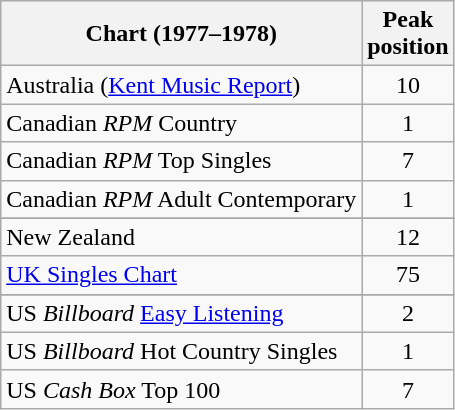<table class="wikitable sortable">
<tr>
<th>Chart (1977–1978)</th>
<th>Peak<br>position</th>
</tr>
<tr>
<td>Australia (<a href='#'>Kent Music Report</a>)</td>
<td style="text-align:center;">10</td>
</tr>
<tr>
<td>Canadian <em>RPM</em> Country</td>
<td style="text-align:center;">1</td>
</tr>
<tr>
<td>Canadian <em>RPM</em> Top Singles</td>
<td style="text-align:center;">7</td>
</tr>
<tr>
<td>Canadian <em>RPM</em> Adult Contemporary</td>
<td style="text-align:center;">1</td>
</tr>
<tr>
</tr>
<tr>
<td>New Zealand</td>
<td style="text-align:center;">12</td>
</tr>
<tr>
<td><a href='#'>UK Singles Chart</a></td>
<td style="text-align:center;">75</td>
</tr>
<tr>
</tr>
<tr>
<td>US <em>Billboard</em> <a href='#'>Easy Listening</a></td>
<td style="text-align:center;">2</td>
</tr>
<tr>
<td>US <em>Billboard</em> Hot Country Singles</td>
<td style="text-align:center;">1</td>
</tr>
<tr>
<td>US <em>Cash Box</em> Top 100 </td>
<td style="text-align:center;">7</td>
</tr>
</table>
